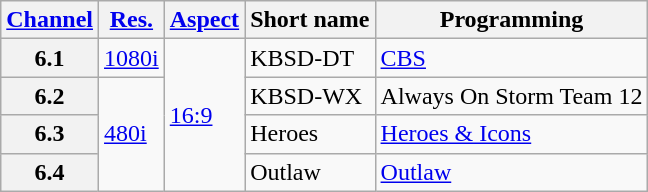<table class="wikitable">
<tr>
<th scope = "col"><a href='#'>Channel</a></th>
<th scope = "col"><a href='#'>Res.</a></th>
<th scope = "col"><a href='#'>Aspect</a></th>
<th scope = "col">Short name</th>
<th scope = "col">Programming</th>
</tr>
<tr>
<th scope = "row">6.1</th>
<td><a href='#'>1080i</a></td>
<td rowspan="4"><a href='#'>16:9</a></td>
<td>KBSD-DT</td>
<td><a href='#'>CBS</a></td>
</tr>
<tr>
<th scope = "row">6.2</th>
<td rowspan="3"><a href='#'>480i</a></td>
<td>KBSD-WX</td>
<td>Always On Storm Team 12</td>
</tr>
<tr>
<th scope = "row">6.3</th>
<td>Heroes</td>
<td><a href='#'>Heroes & Icons</a></td>
</tr>
<tr>
<th scope = "row">6.4</th>
<td>Outlaw</td>
<td><a href='#'>Outlaw</a></td>
</tr>
</table>
